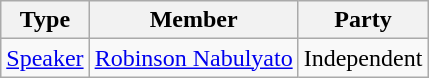<table class=wikitable sortable">
<tr>
<th>Type</th>
<th>Member</th>
<th>Party</th>
</tr>
<tr>
<td><a href='#'>Speaker</a></td>
<td><a href='#'>Robinson Nabulyato</a></td>
<td>Independent</td>
</tr>
</table>
